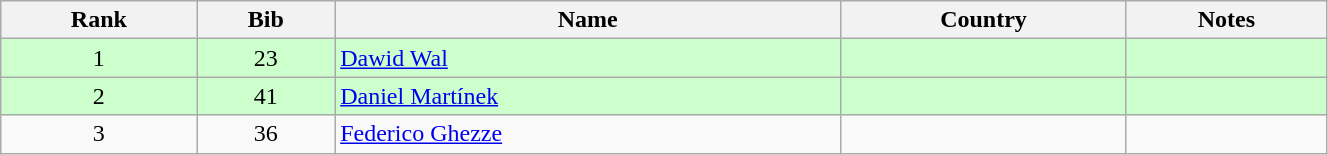<table class="wikitable" style="text-align:center;" width=70%>
<tr>
<th>Rank</th>
<th>Bib</th>
<th>Name</th>
<th>Country</th>
<th>Notes</th>
</tr>
<tr bgcolor=ccffcc>
<td>1</td>
<td>23</td>
<td align=left><a href='#'>Dawid Wal</a></td>
<td align=left></td>
<td></td>
</tr>
<tr bgcolor=ccffcc>
<td>2</td>
<td>41</td>
<td align=left><a href='#'>Daniel Martínek</a></td>
<td align=left></td>
<td></td>
</tr>
<tr>
<td>3</td>
<td>36</td>
<td align=left><a href='#'>Federico Ghezze</a></td>
<td align=left></td>
<td></td>
</tr>
</table>
